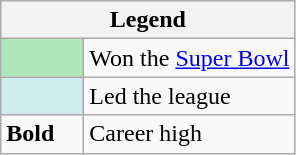<table class="wikitable mw-collapsible mw-collapsed">
<tr>
<th colspan="2">Legend</th>
</tr>
<tr>
<td style="background:#afe6ba; width:3em;"></td>
<td>Won the <a href='#'>Super Bowl</a></td>
</tr>
<tr>
<td style="background:#cfecec; width:3em;"></td>
<td>Led the league</td>
</tr>
<tr>
<td><strong>Bold</strong></td>
<td>Career high</td>
</tr>
</table>
